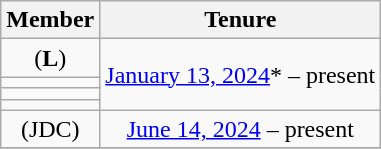<table class="wikitable sortable" style="text-align:center;">
<tr>
<th>Member</th>
<th>Tenure</th>
</tr>
<tr>
<td> (<strong>L</strong>)</td>
<td rowspan="4"><a href='#'>January 13, 2024</a>* – present</td>
</tr>
<tr>
<td></td>
</tr>
<tr>
<td></td>
</tr>
<tr>
<td></td>
</tr>
<tr>
<td> (JDC)</td>
<td><a href='#'>June 14, 2024</a> – present</td>
</tr>
<tr>
</tr>
</table>
